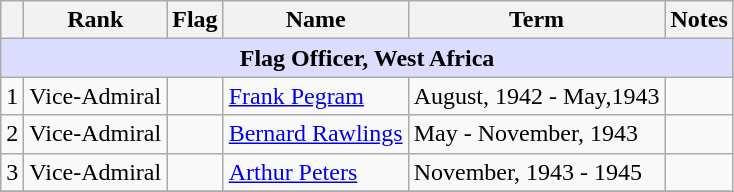<table class="wikitable">
<tr>
<th></th>
<th>Rank</th>
<th>Flag</th>
<th>Name</th>
<th>Term</th>
<th>Notes</th>
</tr>
<tr>
<td colspan="6" align="center" style="background:#dcdcfe;"><strong>Flag Officer, West Africa</strong></td>
</tr>
<tr>
<td>1</td>
<td>Vice-Admiral</td>
<td></td>
<td><a href='#'>Frank Pegram</a></td>
<td>August, 1942 - May,1943 </td>
<td></td>
</tr>
<tr>
<td>2</td>
<td>Vice-Admiral</td>
<td></td>
<td><a href='#'>Bernard Rawlings</a></td>
<td>May - November, 1943 </td>
<td></td>
</tr>
<tr>
<td>3</td>
<td>Vice-Admiral</td>
<td></td>
<td><a href='#'>Arthur Peters</a></td>
<td>November, 1943 - 1945 </td>
<td></td>
</tr>
<tr>
</tr>
</table>
